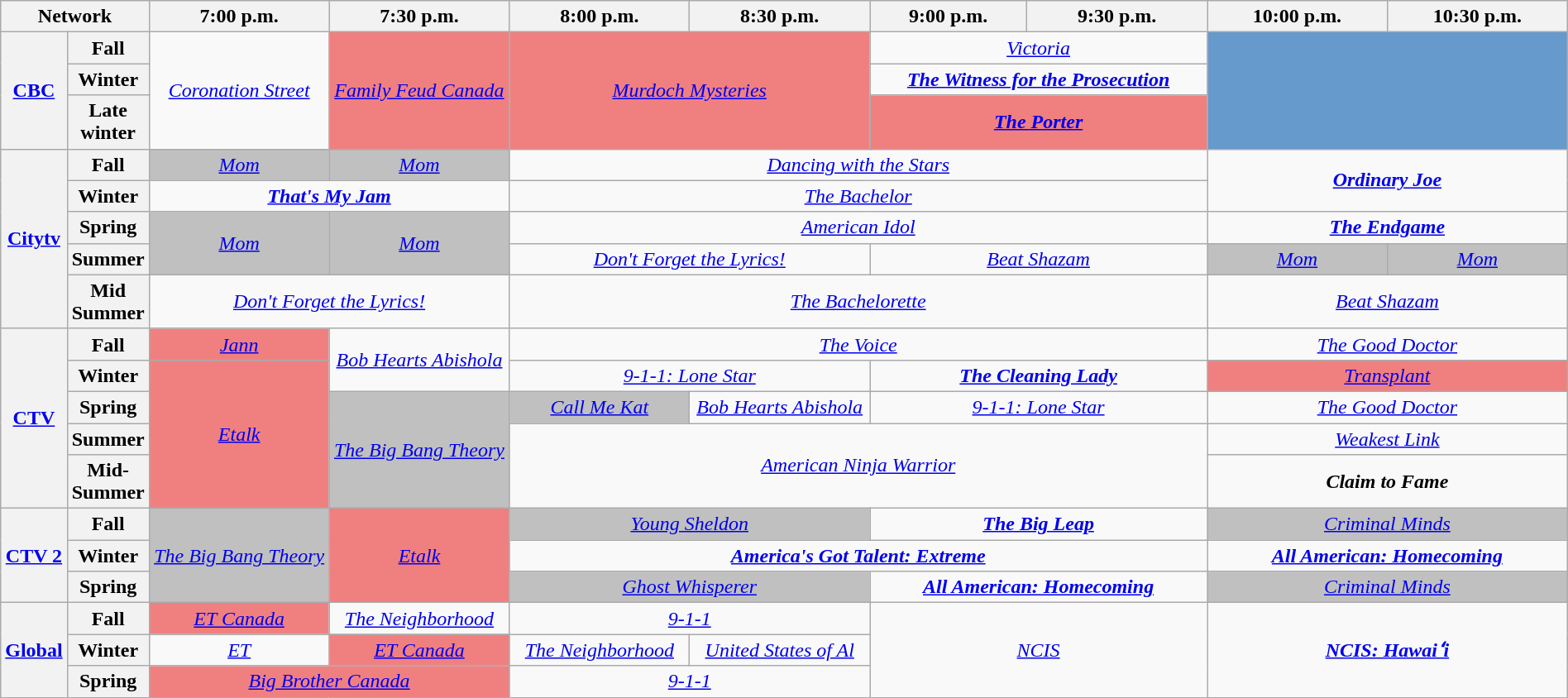<table class=wikitable style=width:100%;margin-right:0;text-align:center>
<tr>
<th style=width:8% colspan=2>Network</th>
<th style=width:11.5%>7:00 p.m.</th>
<th style=width:11.5%>7:30 p.m.</th>
<th style=width:11.5%>8:00 p.m.</th>
<th style=width:11.5%>8:30 p.m.</th>
<th style=width:11.5%">9:00 p.m.</th>
<th style=width:11.5%>9:30 p.m.</th>
<th style=width:11.5%>10:00 p.m.</th>
<th style=width:11.5%>10:30 p.m.</th>
</tr>
<tr>
<th rowspan=3><a href='#'>CBC</a></th>
<th>Fall</th>
<td rowspan=3><em><a href='#'>Coronation Street</a></em></td>
<td style=background:#F08080 rowspan=3><em><a href='#'>Family Feud Canada</a></em></td>
<td style=background:#F08080 colspan=2 rowspan=3><em><a href='#'>Murdoch Mysteries</a></em></td>
<td colspan=2><em><a href='#'>Victoria</a></em></td>
<td style=background:#6699CC colspan=2 rowspan=3></td>
</tr>
<tr>
<th>Winter</th>
<td colspan=2><strong><em><a href='#'>The Witness for the Prosecution</a></em></strong> </td>
</tr>
<tr>
<th>Late winter</th>
<td style=background:#F08080 colspan=2><strong><em><a href='#'>The Porter</a></em></strong> </td>
</tr>
<tr>
<th rowspan=5><a href='#'>Citytv</a></th>
<th>Fall</th>
<td style=background:#C0C0C0><em><a href='#'>Mom</a></em> </td>
<td style=background:#C0C0C0><em><a href='#'>Mom</a></em> </td>
<td colspan=4><em><a href='#'>Dancing with the Stars</a></em></td>
<td colspan=2 rowspan=2><strong><em><a href='#'>Ordinary Joe</a></em></strong></td>
</tr>
<tr>
<th>Winter</th>
<td colspan=2><strong><em><a href='#'>That's My Jam</a></em></strong> </td>
<td colspan=4><em><a href='#'>The Bachelor</a></em> </td>
</tr>
<tr>
<th>Spring</th>
<td style=background:#C0C0C0 rowspan=2><em><a href='#'>Mom</a></em> </td>
<td style=background:#C0C0C0 rowspan=2><em><a href='#'>Mom</a></em> </td>
<td colspan=4><em><a href='#'>American Idol</a></em> </td>
<td colspan=2><strong><em><a href='#'>The Endgame</a></em></strong> </td>
</tr>
<tr>
<th>Summer</th>
<td colspan=2><em><a href='#'>Don't Forget the Lyrics!</a></em> </td>
<td colspan=2><em><a href='#'>Beat Shazam</a></em> </td>
<td style=background:#C0C0C0><em><a href='#'>Mom</a></em> </td>
<td style=background:#C0C0C0><em><a href='#'>Mom</a></em> </td>
</tr>
<tr>
<th>Mid Summer</th>
<td colspan=2><em><a href='#'>Don't Forget the Lyrics!</a></em> </td>
<td colspan=4><em><a href='#'>The Bachelorette</a></em> </td>
<td colspan=2><em><a href='#'>Beat Shazam</a></em> </td>
</tr>
<tr>
<th rowspan=5><a href='#'>CTV</a></th>
<th>Fall</th>
<td style=background:#F08080><em><a href='#'>Jann</a></em></td>
<td rowspan=2><em><a href='#'>Bob Hearts Abishola</a></em></td>
<td colspan=4><em><a href='#'>The Voice</a></em></td>
<td colspan=2><em><a href='#'>The Good Doctor</a></em></td>
</tr>
<tr>
<th>Winter</th>
<td style=background:#F08080 rowspan=4><em><a href='#'>Etalk</a></em></td>
<td colspan=2><em><a href='#'>9-1-1: Lone Star</a></em> </td>
<td colspan=2><strong><em><a href='#'>The Cleaning Lady</a></em></strong> </td>
<td style=background:#F08080 colspan=2><em><a href='#'>Transplant</a></em> </td>
</tr>
<tr>
<th>Spring</th>
<td style=background:#C0C0C0 rowspan=3><em><a href='#'>The Big Bang Theory</a></em> </td>
<td style=background:#C0C0C0><em><a href='#'>Call Me Kat</a></em> </td>
<td><em><a href='#'>Bob Hearts Abishola</a></em></td>
<td colspan=2><em><a href='#'>9-1-1: Lone Star</a></em></td>
<td colspan=2><em><a href='#'>The Good Doctor</a></em></td>
</tr>
<tr>
<th>Summer</th>
<td colspan=4 rowspan=2><em><a href='#'>American Ninja Warrior</a></em> </td>
<td colspan=2><em><a href='#'>Weakest Link</a></em> </td>
</tr>
<tr>
<th>Mid-Summer</th>
<td colspan=2><strong><em>Claim to Fame</em></strong> </td>
</tr>
<tr>
<th rowspan=3><a href='#'>CTV 2</a></th>
<th>Fall</th>
<td rowspan=3 style=background:#C0C0C0><em><a href='#'>The Big Bang Theory</a></em> </td>
<td rowspan=3 style=background:#F08080><em><a href='#'>Etalk</a></em></td>
<td colspan=2 style=background:#C0C0C0><em><a href='#'>Young Sheldon</a></em> </td>
<td colspan=2><strong><em><a href='#'>The Big Leap</a></em></strong></td>
<td colspan=2 style=background:#C0C0C0><em><a href='#'>Criminal Minds</a></em> </td>
</tr>
<tr>
<th>Winter</th>
<td colspan=4><strong><em><a href='#'>America's Got Talent: Extreme</a></em></strong> </td>
<td colspan=2><strong><em><a href='#'>All American: Homecoming</a></em></strong> </td>
</tr>
<tr>
<th>Spring</th>
<td style=background:#C0C0C0 colspan=2><em><a href='#'>Ghost Whisperer</a></em> </td>
<td colspan=2><strong><em><a href='#'>All American: Homecoming</a></em></strong></td>
<td style=background:#C0C0C0 colspan=2><em><a href='#'>Criminal Minds</a></em> </td>
</tr>
<tr>
<th rowspan=3><a href='#'>Global</a></th>
<th>Fall</th>
<td style=background:#f08080><em><a href='#'>ET Canada</a></em></td>
<td><em><a href='#'>The Neighborhood</a></em></td>
<td colspan=2><em><a href='#'>9-1-1</a></em></td>
<td colspan=2 rowspan=3><em><a href='#'>NCIS</a></em></td>
<td colspan=2 rowspan=3><strong><em><a href='#'>NCIS: Hawaiʻi</a></em></strong></td>
</tr>
<tr>
<th>Winter</th>
<td><em><a href='#'>ET</a></em></td>
<td style=background:#f08080><em><a href='#'>ET Canada</a></em></td>
<td><em><a href='#'>The Neighborhood</a></em> </td>
<td><em><a href='#'>United States of Al</a></em> </td>
</tr>
<tr>
<th>Spring</th>
<td style=background:#f08080 colspan=2><em><a href='#'>Big Brother Canada</a></em> </td>
<td colspan=2><em><a href='#'>9-1-1</a></em> </td>
</tr>
</table>
